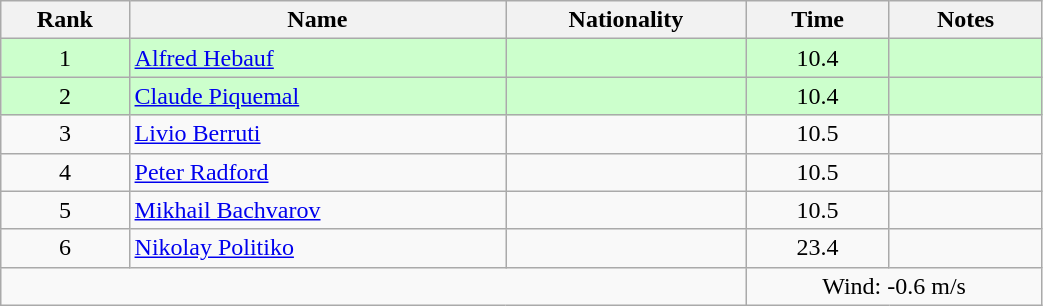<table class="wikitable sortable" style="text-align:center;width: 55%">
<tr>
<th>Rank</th>
<th>Name</th>
<th>Nationality</th>
<th>Time</th>
<th>Notes</th>
</tr>
<tr bgcolor=ccffcc>
<td>1</td>
<td align=left><a href='#'>Alfred Hebauf</a></td>
<td align=left></td>
<td>10.4</td>
<td></td>
</tr>
<tr bgcolor=ccffcc>
<td>2</td>
<td align=left><a href='#'>Claude Piquemal</a></td>
<td align=left></td>
<td>10.4</td>
<td></td>
</tr>
<tr>
<td>3</td>
<td align=left><a href='#'>Livio Berruti</a></td>
<td align=left></td>
<td>10.5</td>
<td></td>
</tr>
<tr>
<td>4</td>
<td align=left><a href='#'>Peter Radford</a></td>
<td align=left></td>
<td>10.5</td>
<td></td>
</tr>
<tr>
<td>5</td>
<td align=left><a href='#'>Mikhail Bachvarov</a></td>
<td align=left></td>
<td>10.5</td>
<td></td>
</tr>
<tr>
<td>6</td>
<td align=left><a href='#'>Nikolay Politiko</a></td>
<td align=left></td>
<td>23.4</td>
<td></td>
</tr>
<tr>
<td colspan="3"></td>
<td colspan="2">Wind: -0.6 m/s</td>
</tr>
</table>
